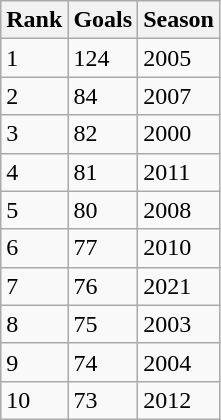<table class="wikitable" style="text-align:left;">
<tr>
<th>Rank</th>
<th>Goals</th>
<th>Season</th>
</tr>
<tr>
<td>1</td>
<td style="text-align:left;">124</td>
<td>2005</td>
</tr>
<tr>
<td>2</td>
<td style="text-align:left;">84</td>
<td>2007</td>
</tr>
<tr>
<td>3</td>
<td style="text-align:left;">82</td>
<td>2000</td>
</tr>
<tr>
<td>4</td>
<td style="text-align:left;">81</td>
<td>2011</td>
</tr>
<tr>
<td>5</td>
<td style="text-align:left;">80</td>
<td>2008</td>
</tr>
<tr>
<td>6</td>
<td style="text-align:left;">77</td>
<td>2010</td>
</tr>
<tr>
<td>7</td>
<td style="text-align:left;">76</td>
<td>2021</td>
</tr>
<tr>
<td>8</td>
<td style="text-align:left;">75</td>
<td>2003</td>
</tr>
<tr>
<td>9</td>
<td style="text-align:left;">74</td>
<td>2004</td>
</tr>
<tr>
<td>10</td>
<td style="text-align:left;">73</td>
<td>2012</td>
</tr>
</table>
